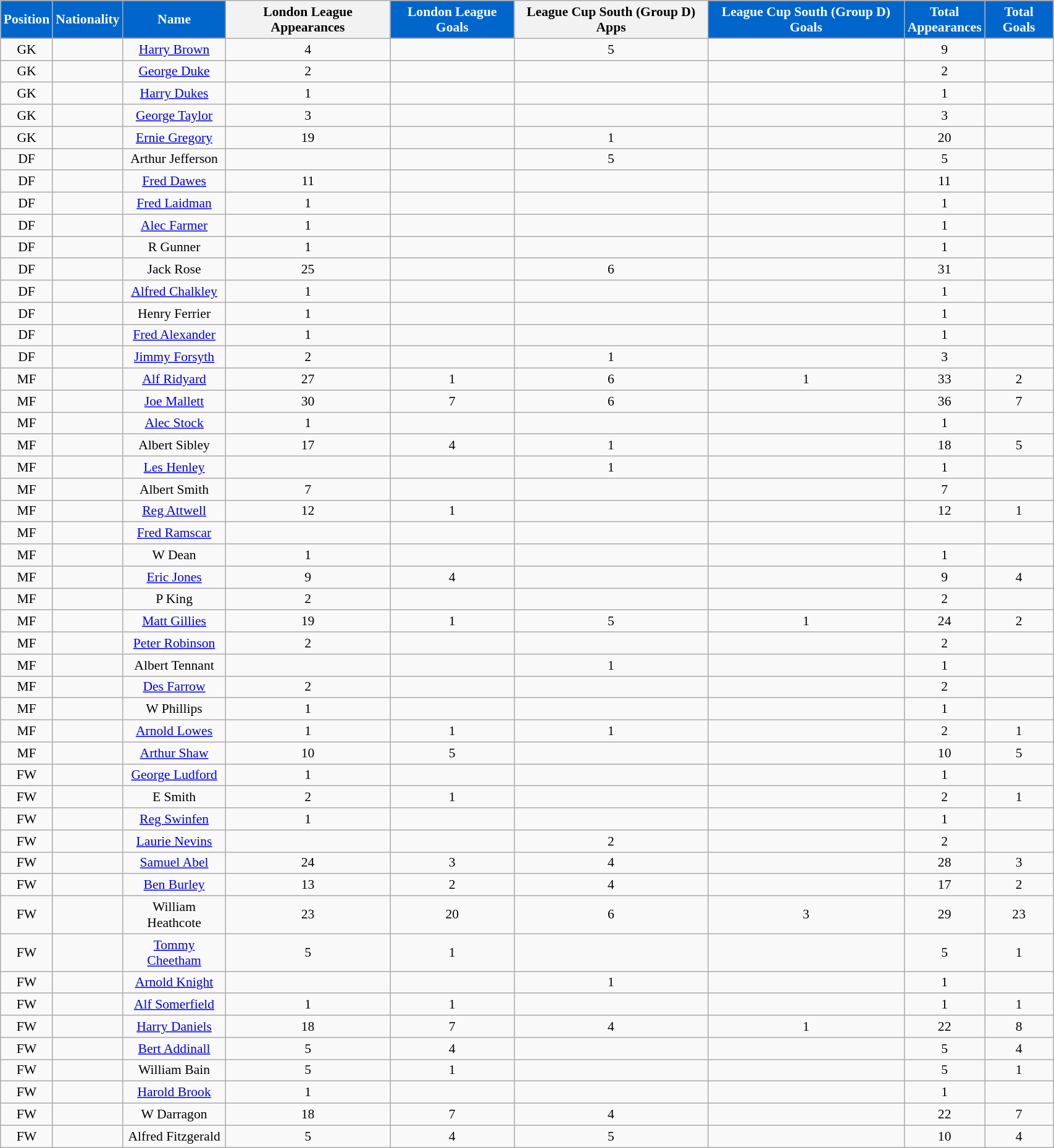<table class="wikitable" style="text-align:center; font-size:90%; width:90%;">
<tr>
<th style="background:#0066CC; color:#FFFFFF; text-align:center;">Position</th>
<th style="background:#0066CC; color:#FFFFFF; text-align:center;">Nationality</th>
<th style="background:#0066CC; color:#FFFFFF; text-align:center;"><strong>Name</strong></th>
<th>London League Appearances</th>
<th style="background:#0066CC; color:#FFFFFF; text-align:center;">London League Goals</th>
<th>League Cup South (Group D) Apps</th>
<th style="background:#0066CC; color:#FFFFFF; text-align:center;">League Cup South (Group D) Goals</th>
<th style="background:#0066CC; color:#FFFFFF; text-align:center;">Total<br>Appearances</th>
<th style="background:#0066CC; color:#FFFFFF; text-align:center;">Total Goals</th>
</tr>
<tr>
<td>GK</td>
<td></td>
<td><a href='#'>Harry Brown</a></td>
<td>4</td>
<td></td>
<td>5</td>
<td></td>
<td>9</td>
<td></td>
</tr>
<tr>
<td>GK</td>
<td></td>
<td><a href='#'>George Duke</a></td>
<td>2</td>
<td></td>
<td></td>
<td></td>
<td>2</td>
<td></td>
</tr>
<tr>
<td>GK</td>
<td></td>
<td><a href='#'>Harry Dukes</a></td>
<td>1</td>
<td></td>
<td></td>
<td></td>
<td>1</td>
<td></td>
</tr>
<tr>
<td>GK</td>
<td></td>
<td><a href='#'>George Taylor</a></td>
<td>3</td>
<td></td>
<td></td>
<td></td>
<td>3</td>
<td></td>
</tr>
<tr>
<td>GK</td>
<td></td>
<td><a href='#'>Ernie Gregory</a></td>
<td>19</td>
<td></td>
<td>1</td>
<td></td>
<td>20</td>
<td></td>
</tr>
<tr>
<td>DF</td>
<td></td>
<td>Arthur Jefferson</td>
<td></td>
<td></td>
<td>5</td>
<td></td>
<td>5</td>
<td></td>
</tr>
<tr>
<td>DF</td>
<td></td>
<td><a href='#'>Fred Dawes</a></td>
<td>11</td>
<td></td>
<td></td>
<td></td>
<td>11</td>
<td></td>
</tr>
<tr>
<td>DF</td>
<td></td>
<td><a href='#'>Fred Laidman</a></td>
<td>1</td>
<td></td>
<td></td>
<td></td>
<td>1</td>
<td></td>
</tr>
<tr>
<td>DF</td>
<td></td>
<td><a href='#'>Alec Farmer</a></td>
<td>1</td>
<td></td>
<td></td>
<td></td>
<td>1</td>
<td></td>
</tr>
<tr>
<td>DF</td>
<td></td>
<td>R Gunner</td>
<td>1</td>
<td></td>
<td></td>
<td></td>
<td>1</td>
<td></td>
</tr>
<tr>
<td>DF</td>
<td></td>
<td>Jack Rose</td>
<td>25</td>
<td></td>
<td>6</td>
<td></td>
<td>31</td>
<td></td>
</tr>
<tr>
<td>DF</td>
<td></td>
<td><a href='#'>Alfred Chalkley</a></td>
<td>1</td>
<td></td>
<td></td>
<td></td>
<td>1</td>
<td></td>
</tr>
<tr>
<td>DF</td>
<td></td>
<td>Henry Ferrier</td>
<td>1</td>
<td></td>
<td></td>
<td></td>
<td>1</td>
<td></td>
</tr>
<tr>
<td>DF</td>
<td></td>
<td><a href='#'>Fred Alexander</a></td>
<td>1</td>
<td></td>
<td></td>
<td></td>
<td>1</td>
<td></td>
</tr>
<tr>
<td>DF</td>
<td></td>
<td><a href='#'>Jimmy Forsyth</a></td>
<td>2</td>
<td></td>
<td>1</td>
<td></td>
<td>3</td>
<td></td>
</tr>
<tr>
<td>MF</td>
<td></td>
<td><a href='#'>Alf Ridyard</a></td>
<td>27</td>
<td>1</td>
<td>6</td>
<td>1</td>
<td>33</td>
<td>2</td>
</tr>
<tr>
<td>MF</td>
<td></td>
<td><a href='#'>Joe Mallett</a></td>
<td>30</td>
<td>7</td>
<td>6</td>
<td></td>
<td>36</td>
<td>7</td>
</tr>
<tr>
<td>MF</td>
<td></td>
<td><a href='#'>Alec Stock</a></td>
<td>1</td>
<td></td>
<td></td>
<td></td>
<td>1</td>
<td></td>
</tr>
<tr>
<td>MF</td>
<td></td>
<td>Albert Sibley</td>
<td>17</td>
<td>4</td>
<td>1</td>
<td></td>
<td>18</td>
<td>5</td>
</tr>
<tr>
<td>MF</td>
<td></td>
<td><a href='#'>Les Henley</a></td>
<td></td>
<td></td>
<td>1</td>
<td></td>
<td>1</td>
<td></td>
</tr>
<tr>
<td>MF</td>
<td></td>
<td>Albert Smith</td>
<td>7</td>
<td></td>
<td></td>
<td></td>
<td>7</td>
<td></td>
</tr>
<tr>
<td>MF</td>
<td></td>
<td><a href='#'>Reg Attwell</a></td>
<td>12</td>
<td>1</td>
<td></td>
<td></td>
<td>12</td>
<td>1</td>
</tr>
<tr>
<td>MF</td>
<td></td>
<td><a href='#'>Fred Ramscar</a></td>
<td></td>
<td></td>
<td></td>
<td></td>
<td></td>
<td></td>
</tr>
<tr>
<td>MF</td>
<td></td>
<td>W Dean</td>
<td>1</td>
<td></td>
<td></td>
<td></td>
<td>1</td>
<td></td>
</tr>
<tr>
<td>MF</td>
<td></td>
<td><a href='#'>Eric Jones</a></td>
<td>9</td>
<td>4</td>
<td></td>
<td></td>
<td>9</td>
<td>4</td>
</tr>
<tr>
<td>MF</td>
<td></td>
<td>P King</td>
<td>2</td>
<td></td>
<td></td>
<td></td>
<td>2</td>
<td></td>
</tr>
<tr>
<td>MF</td>
<td></td>
<td><a href='#'>Matt Gillies</a></td>
<td>19</td>
<td>1</td>
<td>5</td>
<td>1</td>
<td>24</td>
<td>2</td>
</tr>
<tr>
<td>MF</td>
<td></td>
<td><a href='#'>Peter Robinson</a></td>
<td>2</td>
<td></td>
<td></td>
<td></td>
<td>2</td>
<td></td>
</tr>
<tr>
<td>MF</td>
<td></td>
<td>Albert Tennant</td>
<td></td>
<td></td>
<td>1</td>
<td></td>
<td>1</td>
<td></td>
</tr>
<tr>
<td>MF</td>
<td></td>
<td><a href='#'>Des Farrow</a></td>
<td>2</td>
<td></td>
<td></td>
<td></td>
<td>2</td>
<td></td>
</tr>
<tr>
<td>MF</td>
<td></td>
<td>W Phillips</td>
<td>1</td>
<td></td>
<td></td>
<td></td>
<td>1</td>
<td></td>
</tr>
<tr>
<td>MF</td>
<td></td>
<td><a href='#'>Arnold Lowes</a></td>
<td>1</td>
<td>1</td>
<td>1</td>
<td></td>
<td>2</td>
<td>1</td>
</tr>
<tr>
<td>MF</td>
<td></td>
<td><a href='#'>Arthur Shaw</a></td>
<td>10</td>
<td>5</td>
<td></td>
<td></td>
<td>10</td>
<td>5</td>
</tr>
<tr>
<td>FW</td>
<td></td>
<td><a href='#'>George Ludford</a></td>
<td>1</td>
<td></td>
<td></td>
<td></td>
<td>1</td>
<td></td>
</tr>
<tr>
<td>FW</td>
<td></td>
<td>E Smith</td>
<td>2</td>
<td>1</td>
<td></td>
<td></td>
<td>2</td>
<td>1</td>
</tr>
<tr>
<td>FW</td>
<td></td>
<td><a href='#'>Reg Swinfen</a></td>
<td>1</td>
<td></td>
<td></td>
<td></td>
<td>1</td>
<td></td>
</tr>
<tr>
<td>FW</td>
<td></td>
<td><a href='#'>Laurie Nevins</a></td>
<td></td>
<td></td>
<td>2</td>
<td></td>
<td>2</td>
<td></td>
</tr>
<tr>
<td>FW</td>
<td></td>
<td><a href='#'>Samuel Abel</a></td>
<td>24</td>
<td>3</td>
<td>4</td>
<td></td>
<td>28</td>
<td>3</td>
</tr>
<tr>
<td>FW</td>
<td></td>
<td><a href='#'>Ben Burley</a></td>
<td>13</td>
<td>2</td>
<td>4</td>
<td></td>
<td>17</td>
<td>2</td>
</tr>
<tr>
<td>FW</td>
<td></td>
<td>William Heathcote</td>
<td>23</td>
<td>20</td>
<td>6</td>
<td>3</td>
<td>29</td>
<td>23</td>
</tr>
<tr>
<td>FW</td>
<td></td>
<td><a href='#'>Tommy Cheetham</a></td>
<td>5</td>
<td>1</td>
<td></td>
<td></td>
<td>5</td>
<td>1</td>
</tr>
<tr>
<td>FW</td>
<td></td>
<td><a href='#'>Arnold Knight</a></td>
<td></td>
<td></td>
<td>1</td>
<td></td>
<td>1</td>
<td></td>
</tr>
<tr>
<td>FW</td>
<td></td>
<td><a href='#'>Alf Somerfield</a></td>
<td>1</td>
<td>1</td>
<td></td>
<td></td>
<td>1</td>
<td>1</td>
</tr>
<tr>
<td>FW</td>
<td></td>
<td><a href='#'>Harry Daniels</a></td>
<td>18</td>
<td>7</td>
<td>4</td>
<td>1</td>
<td>22</td>
<td>8</td>
</tr>
<tr>
<td>FW</td>
<td></td>
<td><a href='#'>Bert Addinall</a></td>
<td>5</td>
<td>4</td>
<td></td>
<td></td>
<td>5</td>
<td>4</td>
</tr>
<tr>
<td>FW</td>
<td></td>
<td>William Bain</td>
<td>5</td>
<td>1</td>
<td></td>
<td></td>
<td>5</td>
<td>1</td>
</tr>
<tr>
<td>FW</td>
<td></td>
<td><a href='#'>Harold Brook</a></td>
<td>1</td>
<td></td>
<td></td>
<td></td>
<td>1</td>
<td></td>
</tr>
<tr>
<td>FW</td>
<td></td>
<td>W Darragon</td>
<td>18</td>
<td>7</td>
<td>4</td>
<td></td>
<td>22</td>
<td>7</td>
</tr>
<tr>
<td>FW</td>
<td></td>
<td>Alfred Fitzgerald</td>
<td>5</td>
<td>4</td>
<td>5</td>
<td></td>
<td>10</td>
<td>4</td>
</tr>
</table>
